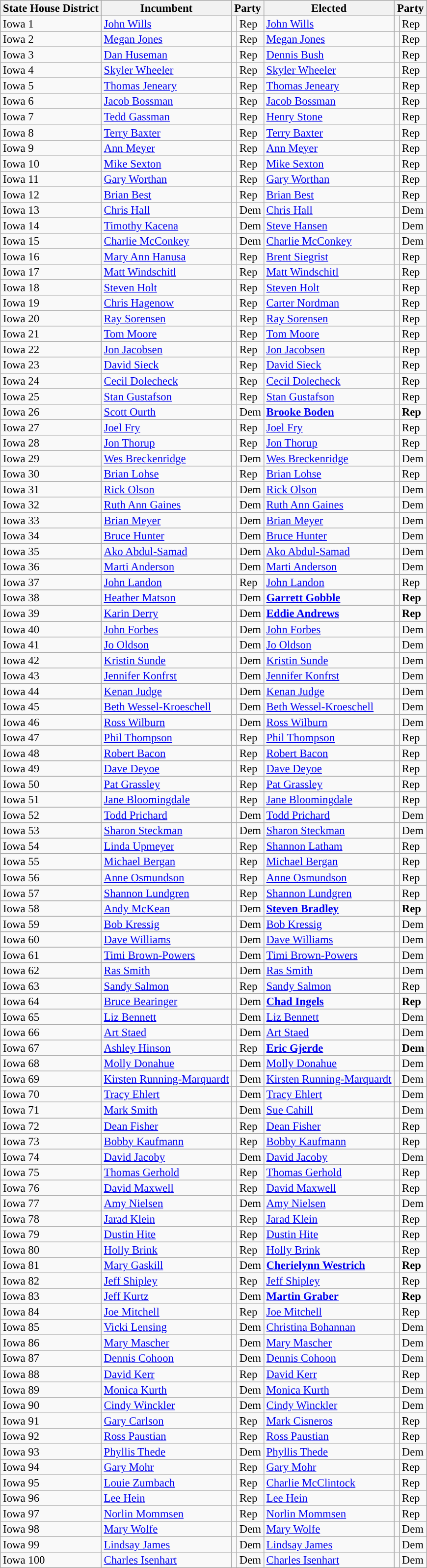<table class="sortable wikitable" style="font-size:95%;line-height:14px;">
<tr>
<th colspan="1">State House District</th>
<th class="unsortable">Incumbent</th>
<th colspan="2">Party</th>
<th class="unsortable">Elected</th>
<th colspan="2">Party</th>
</tr>
<tr>
<td>Iowa 1</td>
<td><a href='#'>John Wills</a></td>
<td style="background:"></td>
<td>Rep</td>
<td><a href='#'>John Wills</a></td>
<td style="background:"></td>
<td>Rep</td>
</tr>
<tr>
<td>Iowa 2</td>
<td><a href='#'>Megan Jones</a></td>
<td style="background:"></td>
<td>Rep</td>
<td><a href='#'>Megan Jones</a></td>
<td style="background:"></td>
<td>Rep</td>
</tr>
<tr>
<td>Iowa 3</td>
<td><a href='#'>Dan Huseman</a></td>
<td style="background:"></td>
<td>Rep</td>
<td><a href='#'>Dennis Bush</a></td>
<td style="background:"></td>
<td>Rep</td>
</tr>
<tr>
<td>Iowa 4</td>
<td><a href='#'>Skyler Wheeler</a></td>
<td style="background:"></td>
<td>Rep</td>
<td><a href='#'>Skyler Wheeler</a></td>
<td style="background:"></td>
<td>Rep</td>
</tr>
<tr>
<td>Iowa 5</td>
<td><a href='#'>Thomas Jeneary</a></td>
<td style="background:"></td>
<td>Rep</td>
<td><a href='#'>Thomas Jeneary</a></td>
<td style="background:"></td>
<td>Rep</td>
</tr>
<tr>
<td>Iowa 6</td>
<td><a href='#'>Jacob Bossman</a></td>
<td style="background:"></td>
<td>Rep</td>
<td><a href='#'>Jacob Bossman</a></td>
<td style="background:"></td>
<td>Rep</td>
</tr>
<tr>
<td>Iowa 7</td>
<td><a href='#'>Tedd Gassman</a></td>
<td style="background:"></td>
<td>Rep</td>
<td><a href='#'>Henry Stone</a></td>
<td style="background:"></td>
<td>Rep</td>
</tr>
<tr>
<td>Iowa 8</td>
<td><a href='#'>Terry Baxter</a></td>
<td style="background:"></td>
<td>Rep</td>
<td><a href='#'>Terry Baxter</a></td>
<td style="background:"></td>
<td>Rep</td>
</tr>
<tr>
<td>Iowa 9</td>
<td><a href='#'>Ann Meyer</a></td>
<td style="background:"></td>
<td>Rep</td>
<td><a href='#'>Ann Meyer</a></td>
<td style="background:"></td>
<td>Rep</td>
</tr>
<tr>
<td>Iowa 10</td>
<td><a href='#'>Mike Sexton</a></td>
<td style="background:"></td>
<td>Rep</td>
<td><a href='#'>Mike Sexton</a></td>
<td style="background:"></td>
<td>Rep</td>
</tr>
<tr>
<td>Iowa 11</td>
<td><a href='#'>Gary Worthan</a></td>
<td style="background:"></td>
<td>Rep</td>
<td><a href='#'>Gary Worthan</a></td>
<td style="background:"></td>
<td>Rep</td>
</tr>
<tr>
<td>Iowa 12</td>
<td><a href='#'>Brian Best</a></td>
<td style="background:"></td>
<td>Rep</td>
<td><a href='#'>Brian Best</a></td>
<td style="background:"></td>
<td>Rep</td>
</tr>
<tr>
<td>Iowa 13</td>
<td><a href='#'>Chris Hall</a></td>
<td style="background:"></td>
<td>Dem</td>
<td><a href='#'>Chris Hall</a></td>
<td style="background:"></td>
<td>Dem</td>
</tr>
<tr>
<td>Iowa 14</td>
<td><a href='#'>Timothy Kacena</a></td>
<td style="background:"></td>
<td>Dem</td>
<td><a href='#'>Steve Hansen</a></td>
<td style="background:"></td>
<td>Dem</td>
</tr>
<tr>
<td>Iowa 15</td>
<td><a href='#'>Charlie McConkey</a></td>
<td style="background:"></td>
<td>Dem</td>
<td><a href='#'>Charlie McConkey</a></td>
<td style="background:"></td>
<td>Dem</td>
</tr>
<tr>
<td>Iowa 16</td>
<td><a href='#'>Mary Ann Hanusa</a></td>
<td style="background:"></td>
<td>Rep</td>
<td><a href='#'>Brent Siegrist</a></td>
<td style="background:"></td>
<td>Rep</td>
</tr>
<tr>
<td>Iowa 17</td>
<td><a href='#'>Matt Windschitl</a></td>
<td style="background:"></td>
<td>Rep</td>
<td><a href='#'>Matt Windschitl</a></td>
<td style="background:"></td>
<td>Rep</td>
</tr>
<tr>
<td>Iowa 18</td>
<td><a href='#'>Steven Holt</a></td>
<td style="background:"></td>
<td>Rep</td>
<td><a href='#'>Steven Holt</a></td>
<td style="background:"></td>
<td>Rep</td>
</tr>
<tr>
<td>Iowa 19</td>
<td><a href='#'>Chris Hagenow</a></td>
<td style="background:"></td>
<td>Rep</td>
<td><a href='#'>Carter Nordman</a></td>
<td style="background:"></td>
<td>Rep</td>
</tr>
<tr>
<td>Iowa 20</td>
<td><a href='#'>Ray Sorensen</a></td>
<td style="background:"></td>
<td>Rep</td>
<td><a href='#'>Ray Sorensen</a></td>
<td style="background:"></td>
<td>Rep</td>
</tr>
<tr>
<td>Iowa 21</td>
<td><a href='#'>Tom Moore</a></td>
<td style="background:"></td>
<td>Rep</td>
<td><a href='#'>Tom Moore</a></td>
<td style="background:"></td>
<td>Rep</td>
</tr>
<tr>
<td>Iowa 22</td>
<td><a href='#'>Jon Jacobsen</a></td>
<td style="background:"></td>
<td>Rep</td>
<td><a href='#'>Jon Jacobsen</a></td>
<td style="background:"></td>
<td>Rep</td>
</tr>
<tr>
<td>Iowa 23</td>
<td><a href='#'>David Sieck</a></td>
<td style="background:"></td>
<td>Rep</td>
<td><a href='#'>David Sieck</a></td>
<td style="background:"></td>
<td>Rep</td>
</tr>
<tr>
<td>Iowa 24</td>
<td><a href='#'>Cecil Dolecheck</a></td>
<td style="background:"></td>
<td>Rep</td>
<td><a href='#'>Cecil Dolecheck</a></td>
<td style="background:"></td>
<td>Rep</td>
</tr>
<tr>
<td>Iowa 25</td>
<td><a href='#'>Stan Gustafson</a></td>
<td style="background:"></td>
<td>Rep</td>
<td><a href='#'>Stan Gustafson</a></td>
<td style="background:"></td>
<td>Rep</td>
</tr>
<tr>
<td>Iowa 26</td>
<td><a href='#'>Scott Ourth</a></td>
<td style="background:"></td>
<td>Dem</td>
<td><strong><a href='#'>Brooke Boden</a></strong></td>
<td style="background:"></td>
<td><strong>Rep</strong></td>
</tr>
<tr>
<td>Iowa 27</td>
<td><a href='#'>Joel Fry</a></td>
<td style="background:"></td>
<td>Rep</td>
<td><a href='#'>Joel Fry</a></td>
<td style="background:"></td>
<td>Rep</td>
</tr>
<tr>
<td>Iowa 28</td>
<td><a href='#'>Jon Thorup</a></td>
<td style="background:"></td>
<td>Rep</td>
<td><a href='#'>Jon Thorup</a></td>
<td style="background:"></td>
<td>Rep</td>
</tr>
<tr>
<td>Iowa 29</td>
<td><a href='#'>Wes Breckenridge</a></td>
<td style="background:"></td>
<td>Dem</td>
<td><a href='#'>Wes Breckenridge</a></td>
<td style="background:"></td>
<td>Dem</td>
</tr>
<tr>
<td>Iowa 30</td>
<td><a href='#'>Brian Lohse</a></td>
<td style="background:"></td>
<td>Rep</td>
<td><a href='#'>Brian Lohse</a></td>
<td style="background:"></td>
<td>Rep</td>
</tr>
<tr>
<td>Iowa 31</td>
<td><a href='#'>Rick Olson</a></td>
<td style="background:"></td>
<td>Dem</td>
<td><a href='#'>Rick Olson</a></td>
<td style="background:"></td>
<td>Dem</td>
</tr>
<tr>
<td>Iowa 32</td>
<td><a href='#'>Ruth Ann Gaines</a></td>
<td style="background:"></td>
<td>Dem</td>
<td><a href='#'>Ruth Ann Gaines</a></td>
<td style="background:"></td>
<td>Dem</td>
</tr>
<tr>
<td>Iowa 33</td>
<td><a href='#'>Brian Meyer</a></td>
<td style="background:"></td>
<td>Dem</td>
<td><a href='#'>Brian Meyer</a></td>
<td style="background:"></td>
<td>Dem</td>
</tr>
<tr>
<td>Iowa 34</td>
<td><a href='#'>Bruce Hunter</a></td>
<td style="background:"></td>
<td>Dem</td>
<td><a href='#'>Bruce Hunter</a></td>
<td style="background:"></td>
<td>Dem</td>
</tr>
<tr>
<td>Iowa 35</td>
<td><a href='#'>Ako Abdul-Samad</a></td>
<td style="background:"></td>
<td>Dem</td>
<td><a href='#'>Ako Abdul-Samad</a></td>
<td style="background:"></td>
<td>Dem</td>
</tr>
<tr>
<td>Iowa 36</td>
<td><a href='#'>Marti Anderson</a></td>
<td style="background:"></td>
<td>Dem</td>
<td><a href='#'>Marti Anderson</a></td>
<td style="background:"></td>
<td>Dem</td>
</tr>
<tr>
<td>Iowa 37</td>
<td><a href='#'>John Landon</a></td>
<td style="background:"></td>
<td>Rep</td>
<td><a href='#'>John Landon</a></td>
<td style="background:"></td>
<td>Rep</td>
</tr>
<tr>
<td>Iowa 38</td>
<td><a href='#'>Heather Matson</a></td>
<td style="background:"></td>
<td>Dem</td>
<td><strong><a href='#'>Garrett Gobble</a></strong></td>
<td style="background:"></td>
<td><strong>Rep</strong></td>
</tr>
<tr>
<td>Iowa 39</td>
<td><a href='#'>Karin Derry</a></td>
<td style="background:"></td>
<td>Dem</td>
<td><strong><a href='#'>Eddie Andrews</a></strong></td>
<td style="background:"></td>
<td><strong>Rep</strong></td>
</tr>
<tr>
<td>Iowa 40</td>
<td><a href='#'>John Forbes</a></td>
<td style="background:"></td>
<td>Dem</td>
<td><a href='#'>John Forbes</a></td>
<td style="background:"></td>
<td>Dem</td>
</tr>
<tr>
<td>Iowa 41</td>
<td><a href='#'>Jo Oldson</a></td>
<td style="background:"></td>
<td>Dem</td>
<td><a href='#'>Jo Oldson</a></td>
<td style="background:"></td>
<td>Dem</td>
</tr>
<tr>
<td>Iowa 42</td>
<td><a href='#'>Kristin Sunde</a></td>
<td style="background:"></td>
<td>Dem</td>
<td><a href='#'>Kristin Sunde</a></td>
<td style="background:"></td>
<td>Dem</td>
</tr>
<tr>
<td>Iowa 43</td>
<td><a href='#'>Jennifer Konfrst</a></td>
<td style="background:"></td>
<td>Dem</td>
<td><a href='#'>Jennifer Konfrst</a></td>
<td style="background:"></td>
<td>Dem</td>
</tr>
<tr>
<td>Iowa 44</td>
<td><a href='#'>Kenan Judge</a></td>
<td style="background:"></td>
<td>Dem</td>
<td><a href='#'>Kenan Judge</a></td>
<td style="background:"></td>
<td>Dem</td>
</tr>
<tr>
<td>Iowa 45</td>
<td><a href='#'>Beth Wessel-Kroeschell</a></td>
<td style="background:"></td>
<td>Dem</td>
<td><a href='#'>Beth Wessel-Kroeschell</a></td>
<td style="background:"></td>
<td>Dem</td>
</tr>
<tr>
<td>Iowa 46</td>
<td><a href='#'>Ross Wilburn</a></td>
<td style="background:"></td>
<td>Dem</td>
<td><a href='#'>Ross Wilburn</a></td>
<td style="background:"></td>
<td>Dem</td>
</tr>
<tr>
<td>Iowa 47</td>
<td><a href='#'>Phil Thompson</a></td>
<td style="background:"></td>
<td>Rep</td>
<td><a href='#'>Phil Thompson</a></td>
<td style="background:"></td>
<td>Rep</td>
</tr>
<tr>
<td>Iowa 48</td>
<td><a href='#'>Robert Bacon</a></td>
<td style="background:"></td>
<td>Rep</td>
<td><a href='#'>Robert Bacon</a></td>
<td style="background:"></td>
<td>Rep</td>
</tr>
<tr>
<td>Iowa 49</td>
<td><a href='#'>Dave Deyoe</a></td>
<td style="background:"></td>
<td>Rep</td>
<td><a href='#'>Dave Deyoe</a></td>
<td style="background:"></td>
<td>Rep</td>
</tr>
<tr>
<td>Iowa 50</td>
<td><a href='#'>Pat Grassley</a></td>
<td style="background:"></td>
<td>Rep</td>
<td><a href='#'>Pat Grassley</a></td>
<td style="background:"></td>
<td>Rep</td>
</tr>
<tr>
<td>Iowa 51</td>
<td><a href='#'>Jane Bloomingdale</a></td>
<td style="background:"></td>
<td>Rep</td>
<td><a href='#'>Jane Bloomingdale</a></td>
<td style="background:"></td>
<td>Rep</td>
</tr>
<tr>
<td>Iowa 52</td>
<td><a href='#'>Todd Prichard</a></td>
<td style="background:"></td>
<td>Dem</td>
<td><a href='#'>Todd Prichard</a></td>
<td style="background:"></td>
<td>Dem</td>
</tr>
<tr>
<td>Iowa 53</td>
<td><a href='#'>Sharon Steckman</a></td>
<td style="background:"></td>
<td>Dem</td>
<td><a href='#'>Sharon Steckman</a></td>
<td style="background:"></td>
<td>Dem</td>
</tr>
<tr>
<td>Iowa 54</td>
<td><a href='#'>Linda Upmeyer</a></td>
<td style="background:"></td>
<td>Rep</td>
<td><a href='#'>Shannon Latham</a></td>
<td style="background:"></td>
<td>Rep</td>
</tr>
<tr>
<td>Iowa 55</td>
<td><a href='#'>Michael Bergan</a></td>
<td style="background:"></td>
<td>Rep</td>
<td><a href='#'>Michael Bergan</a></td>
<td style="background:"></td>
<td>Rep</td>
</tr>
<tr>
<td>Iowa 56</td>
<td><a href='#'>Anne Osmundson</a></td>
<td style="background:"></td>
<td>Rep</td>
<td><a href='#'>Anne Osmundson</a></td>
<td style="background:"></td>
<td>Rep</td>
</tr>
<tr>
<td>Iowa 57</td>
<td><a href='#'>Shannon Lundgren</a></td>
<td style="background:"></td>
<td>Rep</td>
<td><a href='#'>Shannon Lundgren</a></td>
<td style="background:"></td>
<td>Rep</td>
</tr>
<tr>
<td>Iowa 58</td>
<td><a href='#'>Andy McKean</a></td>
<td style="background:"></td>
<td>Dem</td>
<td><strong><a href='#'>Steven Bradley</a></strong></td>
<td style="background:"></td>
<td><strong>Rep</strong></td>
</tr>
<tr>
<td>Iowa 59</td>
<td><a href='#'>Bob Kressig</a></td>
<td style="background:"></td>
<td>Dem</td>
<td><a href='#'>Bob Kressig</a></td>
<td style="background:"></td>
<td>Dem</td>
</tr>
<tr>
<td>Iowa 60</td>
<td><a href='#'>Dave Williams</a></td>
<td style="background:"></td>
<td>Dem</td>
<td><a href='#'>Dave Williams</a></td>
<td style="background:"></td>
<td>Dem</td>
</tr>
<tr>
<td>Iowa 61</td>
<td><a href='#'>Timi Brown-Powers</a></td>
<td style="background:"></td>
<td>Dem</td>
<td><a href='#'>Timi Brown-Powers</a></td>
<td style="background:"></td>
<td>Dem</td>
</tr>
<tr>
<td>Iowa 62</td>
<td><a href='#'>Ras Smith</a></td>
<td style="background:"></td>
<td>Dem</td>
<td><a href='#'>Ras Smith</a></td>
<td style="background:"></td>
<td>Dem</td>
</tr>
<tr>
<td>Iowa 63</td>
<td><a href='#'>Sandy Salmon</a></td>
<td style="background:"></td>
<td>Rep</td>
<td><a href='#'>Sandy Salmon</a></td>
<td style="background:"></td>
<td>Rep</td>
</tr>
<tr>
<td>Iowa 64</td>
<td><a href='#'>Bruce Bearinger</a></td>
<td style="background:"></td>
<td>Dem</td>
<td><strong><a href='#'>Chad Ingels</a></strong></td>
<td style="background:"></td>
<td><strong>Rep</strong></td>
</tr>
<tr>
<td>Iowa 65</td>
<td><a href='#'>Liz Bennett</a></td>
<td style="background:"></td>
<td>Dem</td>
<td><a href='#'>Liz Bennett</a></td>
<td style="background:"></td>
<td>Dem</td>
</tr>
<tr>
<td>Iowa 66</td>
<td><a href='#'>Art Staed</a></td>
<td style="background:"></td>
<td>Dem</td>
<td><a href='#'>Art Staed</a></td>
<td style="background:"></td>
<td>Dem</td>
</tr>
<tr>
<td>Iowa 67</td>
<td><a href='#'>Ashley Hinson</a></td>
<td style="background:"></td>
<td>Rep</td>
<td><strong><a href='#'>Eric Gjerde</a></strong></td>
<td style="background:"></td>
<td><strong>Dem</strong></td>
</tr>
<tr>
<td>Iowa 68</td>
<td><a href='#'>Molly Donahue</a></td>
<td style="background:"></td>
<td>Dem</td>
<td><a href='#'>Molly Donahue</a></td>
<td style="background:"></td>
<td>Dem</td>
</tr>
<tr>
<td>Iowa 69</td>
<td><a href='#'>Kirsten Running-Marquardt</a></td>
<td style="background:"></td>
<td>Dem</td>
<td><a href='#'>Kirsten Running-Marquardt</a></td>
<td style="background:"></td>
<td>Dem</td>
</tr>
<tr>
<td>Iowa 70</td>
<td><a href='#'>Tracy Ehlert</a></td>
<td style="background:"></td>
<td>Dem</td>
<td><a href='#'>Tracy Ehlert</a></td>
<td style="background:"></td>
<td>Dem</td>
</tr>
<tr>
<td>Iowa 71</td>
<td><a href='#'>Mark Smith</a></td>
<td style="background:"></td>
<td>Dem</td>
<td><a href='#'>Sue Cahill</a></td>
<td style="background:"></td>
<td>Dem</td>
</tr>
<tr>
<td>Iowa 72</td>
<td><a href='#'>Dean Fisher</a></td>
<td style="background:"></td>
<td>Rep</td>
<td><a href='#'>Dean Fisher</a></td>
<td style="background:"></td>
<td>Rep</td>
</tr>
<tr>
<td>Iowa 73</td>
<td><a href='#'>Bobby Kaufmann</a></td>
<td style="background:"></td>
<td>Rep</td>
<td><a href='#'>Bobby Kaufmann</a></td>
<td style="background:"></td>
<td>Rep</td>
</tr>
<tr>
<td>Iowa 74</td>
<td><a href='#'>David Jacoby</a></td>
<td style="background:"></td>
<td>Dem</td>
<td><a href='#'>David Jacoby</a></td>
<td style="background:"></td>
<td>Dem</td>
</tr>
<tr>
<td>Iowa 75</td>
<td><a href='#'>Thomas Gerhold</a></td>
<td style="background:"></td>
<td>Rep</td>
<td><a href='#'>Thomas Gerhold</a></td>
<td style="background:"></td>
<td>Rep</td>
</tr>
<tr>
<td>Iowa 76</td>
<td><a href='#'>David Maxwell</a></td>
<td style="background:"></td>
<td>Rep</td>
<td><a href='#'>David Maxwell</a></td>
<td style="background:"></td>
<td>Rep</td>
</tr>
<tr>
<td>Iowa 77</td>
<td><a href='#'>Amy Nielsen</a></td>
<td style="background:"></td>
<td>Dem</td>
<td><a href='#'>Amy Nielsen</a></td>
<td style="background:"></td>
<td>Dem</td>
</tr>
<tr>
<td>Iowa 78</td>
<td><a href='#'>Jarad Klein</a></td>
<td style="background:"></td>
<td>Rep</td>
<td><a href='#'>Jarad Klein</a></td>
<td style="background:"></td>
<td>Rep</td>
</tr>
<tr>
<td>Iowa 79</td>
<td><a href='#'>Dustin Hite</a></td>
<td style="background:"></td>
<td>Rep</td>
<td><a href='#'>Dustin Hite</a></td>
<td style="background:"></td>
<td>Rep</td>
</tr>
<tr>
<td>Iowa 80</td>
<td><a href='#'>Holly Brink</a></td>
<td style="background:"></td>
<td>Rep</td>
<td><a href='#'>Holly Brink</a></td>
<td style="background:"></td>
<td>Rep</td>
</tr>
<tr>
<td>Iowa 81</td>
<td><a href='#'>Mary Gaskill</a></td>
<td style="background:"></td>
<td>Dem</td>
<td><strong><a href='#'>Cherielynn Westrich</a></strong></td>
<td style="background:"></td>
<td><strong>Rep</strong></td>
</tr>
<tr>
<td>Iowa 82</td>
<td><a href='#'>Jeff Shipley</a></td>
<td style="background:"></td>
<td>Rep</td>
<td><a href='#'>Jeff Shipley</a></td>
<td style="background:"></td>
<td>Rep</td>
</tr>
<tr>
<td>Iowa 83</td>
<td><a href='#'>Jeff Kurtz</a></td>
<td style="background:"></td>
<td>Dem</td>
<td><strong><a href='#'>Martin Graber</a></strong></td>
<td style="background:"></td>
<td><strong>Rep</strong></td>
</tr>
<tr>
<td>Iowa 84</td>
<td><a href='#'>Joe Mitchell</a></td>
<td style="background:"></td>
<td>Rep</td>
<td><a href='#'>Joe Mitchell</a></td>
<td style="background:"></td>
<td>Rep</td>
</tr>
<tr>
<td>Iowa 85</td>
<td><a href='#'>Vicki Lensing</a></td>
<td style="background:"></td>
<td>Dem</td>
<td><a href='#'>Christina Bohannan</a></td>
<td style="background:"></td>
<td>Dem</td>
</tr>
<tr>
<td>Iowa 86</td>
<td><a href='#'>Mary Mascher</a></td>
<td style="background:"></td>
<td>Dem</td>
<td><a href='#'>Mary Mascher</a></td>
<td style="background:"></td>
<td>Dem</td>
</tr>
<tr>
<td>Iowa 87</td>
<td><a href='#'>Dennis Cohoon</a></td>
<td style="background:"></td>
<td>Dem</td>
<td><a href='#'>Dennis Cohoon</a></td>
<td style="background:"></td>
<td>Dem</td>
</tr>
<tr>
<td>Iowa 88</td>
<td><a href='#'>David Kerr</a></td>
<td style="background:"></td>
<td>Rep</td>
<td><a href='#'>David Kerr</a></td>
<td style="background:"></td>
<td>Rep</td>
</tr>
<tr>
<td>Iowa 89</td>
<td><a href='#'>Monica Kurth</a></td>
<td style="background:"></td>
<td>Dem</td>
<td><a href='#'>Monica Kurth</a></td>
<td style="background:"></td>
<td>Dem</td>
</tr>
<tr>
<td>Iowa 90</td>
<td><a href='#'>Cindy Winckler</a></td>
<td style="background:"></td>
<td>Dem</td>
<td><a href='#'>Cindy Winckler</a></td>
<td style="background:"></td>
<td>Dem</td>
</tr>
<tr>
<td>Iowa 91</td>
<td><a href='#'>Gary Carlson</a></td>
<td style="background:"></td>
<td>Rep</td>
<td><a href='#'>Mark Cisneros</a></td>
<td style="background:"></td>
<td>Rep</td>
</tr>
<tr>
<td>Iowa 92</td>
<td><a href='#'>Ross Paustian</a></td>
<td style="background:"></td>
<td>Rep</td>
<td><a href='#'>Ross Paustian</a></td>
<td style="background:"></td>
<td>Rep</td>
</tr>
<tr>
<td>Iowa 93</td>
<td><a href='#'>Phyllis Thede</a></td>
<td style="background:"></td>
<td>Dem</td>
<td><a href='#'>Phyllis Thede</a></td>
<td style="background:"></td>
<td>Dem</td>
</tr>
<tr>
<td>Iowa 94</td>
<td><a href='#'>Gary Mohr</a></td>
<td style="background:"></td>
<td>Rep</td>
<td><a href='#'>Gary Mohr</a></td>
<td style="background:"></td>
<td>Rep</td>
</tr>
<tr>
<td>Iowa 95</td>
<td><a href='#'>Louie Zumbach</a></td>
<td style="background:"></td>
<td>Rep</td>
<td><a href='#'>Charlie McClintock</a></td>
<td style="background:"></td>
<td>Rep</td>
</tr>
<tr>
<td>Iowa 96</td>
<td><a href='#'>Lee Hein</a></td>
<td style="background:"></td>
<td>Rep</td>
<td><a href='#'>Lee Hein</a></td>
<td style="background:"></td>
<td>Rep</td>
</tr>
<tr>
<td>Iowa 97</td>
<td><a href='#'>Norlin Mommsen</a></td>
<td style="background:"></td>
<td>Rep</td>
<td><a href='#'>Norlin Mommsen</a></td>
<td style="background:"></td>
<td>Rep</td>
</tr>
<tr>
<td>Iowa 98</td>
<td><a href='#'>Mary Wolfe</a></td>
<td style="background:"></td>
<td>Dem</td>
<td><a href='#'>Mary Wolfe</a></td>
<td style="background:"></td>
<td>Dem</td>
</tr>
<tr>
<td>Iowa 99</td>
<td><a href='#'>Lindsay James</a></td>
<td style="background:"></td>
<td>Dem</td>
<td><a href='#'>Lindsay James</a></td>
<td style="background:"></td>
<td>Dem</td>
</tr>
<tr>
<td>Iowa 100</td>
<td><a href='#'>Charles Isenhart</a></td>
<td style="background:"></td>
<td>Dem</td>
<td><a href='#'>Charles Isenhart</a></td>
<td style="background:"></td>
<td>Dem</td>
</tr>
</table>
